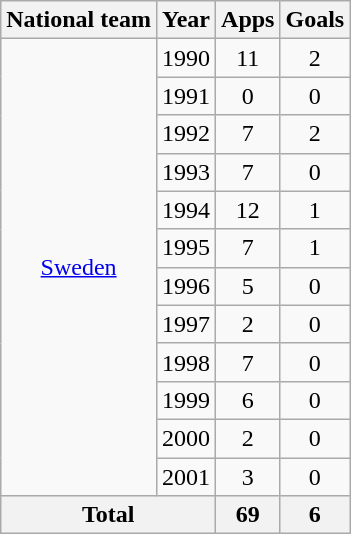<table class="wikitable" style="text-align:center">
<tr>
<th>National team</th>
<th>Year</th>
<th>Apps</th>
<th>Goals</th>
</tr>
<tr>
<td rowspan="12"><a href='#'>Sweden</a></td>
<td>1990</td>
<td>11</td>
<td>2</td>
</tr>
<tr>
<td>1991</td>
<td>0</td>
<td>0</td>
</tr>
<tr>
<td>1992</td>
<td>7</td>
<td>2</td>
</tr>
<tr>
<td>1993</td>
<td>7</td>
<td>0</td>
</tr>
<tr>
<td>1994</td>
<td>12</td>
<td>1</td>
</tr>
<tr>
<td>1995</td>
<td>7</td>
<td>1</td>
</tr>
<tr>
<td>1996</td>
<td>5</td>
<td>0</td>
</tr>
<tr>
<td>1997</td>
<td>2</td>
<td>0</td>
</tr>
<tr>
<td>1998</td>
<td>7</td>
<td>0</td>
</tr>
<tr>
<td>1999</td>
<td>6</td>
<td>0</td>
</tr>
<tr>
<td>2000</td>
<td>2</td>
<td>0</td>
</tr>
<tr>
<td>2001</td>
<td>3</td>
<td>0</td>
</tr>
<tr>
<th colspan="2">Total</th>
<th>69</th>
<th>6</th>
</tr>
</table>
